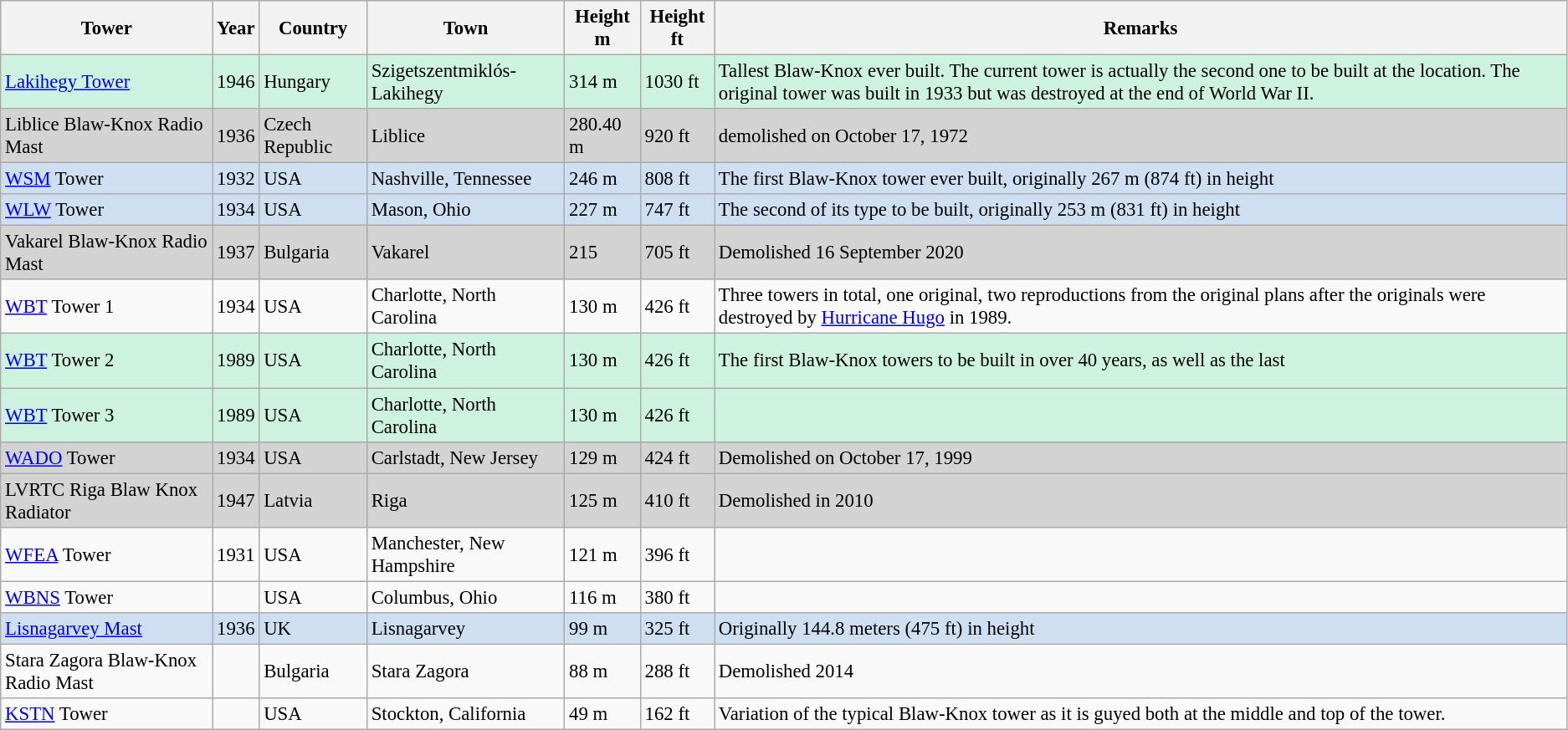<table class="wikitable sortable" style="font-size:95%;">
<tr>
<th>Tower</th>
<th>Year</th>
<th>Country</th>
<th>Town</th>
<th>Height m</th>
<th>Height ft</th>
<th>Remarks</th>
</tr>
<tr style="background:#cef2e0;">
<td><a href='#'>Lakihegy Tower</a></td>
<td>1946</td>
<td>Hungary</td>
<td>Szigetszentmiklós-Lakihegy</td>
<td>314 m</td>
<td>1030 ft</td>
<td>Tallest Blaw-Knox ever built. The current tower is actually the second one to be built at the location. The original tower was built in 1933 but was destroyed at the end of World War II.</td>
</tr>
<tr style="background:#d3d3d3;">
<td>Liblice Blaw-Knox Radio Mast</td>
<td>1936</td>
<td>Czech Republic</td>
<td>Liblice</td>
<td>280.40 m</td>
<td>920 ft</td>
<td>demolished on October 17, 1972</td>
</tr>
<tr style="background:#cedff2;">
<td><a href='#'>WSM</a> Tower</td>
<td>1932</td>
<td>USA</td>
<td>Nashville, Tennessee</td>
<td>246 m</td>
<td>808 ft</td>
<td>The first Blaw-Knox tower ever built, originally 267 m (874 ft) in height</td>
</tr>
<tr style="background:#cedff2;">
<td><a href='#'>WLW</a> Tower</td>
<td>1934</td>
<td>USA</td>
<td>Mason, Ohio</td>
<td>227 m</td>
<td>747 ft</td>
<td>The second of its type to be built, originally 253 m (831 ft) in height</td>
</tr>
<tr style="background:#d3d3d3;">
<td>Vakarel Blaw-Knox Radio Mast</td>
<td>1937</td>
<td>Bulgaria</td>
<td>Vakarel</td>
<td>215</td>
<td>705 ft</td>
<td>Demolished 16 September 2020</td>
</tr>
<tr>
<td><a href='#'>WBT</a> Tower 1</td>
<td>1934</td>
<td>USA</td>
<td>Charlotte, North Carolina</td>
<td>130 m</td>
<td>426 ft</td>
<td>Three towers in total, one original, two reproductions from the original plans after the originals were destroyed by <a href='#'>Hurricane Hugo</a> in 1989.</td>
</tr>
<tr style="background:#cef2e0;">
<td><a href='#'>WBT</a> Tower 2</td>
<td>1989</td>
<td>USA</td>
<td>Charlotte, North Carolina</td>
<td>130 m</td>
<td>426 ft</td>
<td>The first Blaw-Knox towers to be built in over 40 years, as well as the last</td>
</tr>
<tr style="background:#cef2e0;">
<td><a href='#'>WBT</a> Tower 3</td>
<td>1989</td>
<td>USA</td>
<td>Charlotte, North Carolina</td>
<td>130 m</td>
<td>426 ft</td>
<td></td>
</tr>
<tr style="background:#d3d3d3;">
<td><a href='#'>WADO</a> Tower</td>
<td>1934</td>
<td>USA</td>
<td>Carlstadt, New Jersey</td>
<td>129 m</td>
<td>424 ft</td>
<td>Demolished on October 17, 1999</td>
</tr>
<tr style="background:#d3d3d3;">
<td>LVRTC Riga Blaw Knox Radiator</td>
<td>1947</td>
<td>Latvia</td>
<td>Riga</td>
<td>125 m</td>
<td>410 ft</td>
<td>Demolished in 2010</td>
</tr>
<tr>
<td><a href='#'>WFEA</a> Tower</td>
<td>1931</td>
<td>USA</td>
<td>Manchester, New Hampshire</td>
<td>121 m</td>
<td>396 ft</td>
<td></td>
</tr>
<tr>
<td><a href='#'>WBNS</a> Tower</td>
<td></td>
<td>USA</td>
<td>Columbus, Ohio</td>
<td>116 m</td>
<td>380 ft</td>
<td></td>
</tr>
<tr style="background:#cedff2;">
<td><a href='#'>Lisnagarvey Mast</a></td>
<td>1936</td>
<td>UK</td>
<td>Lisnagarvey</td>
<td>99 m</td>
<td>325 ft</td>
<td>Originally 144.8 meters (475 ft) in height</td>
</tr>
<tr>
<td>Stara Zagora Blaw-Knox Radio Mast</td>
<td></td>
<td>Bulgaria</td>
<td>Stara Zagora</td>
<td>88 m</td>
<td>288 ft</td>
<td>Demolished 2014</td>
</tr>
<tr>
<td><a href='#'>KSTN</a> Tower</td>
<td></td>
<td>USA</td>
<td>Stockton, California</td>
<td>49 m</td>
<td>162 ft</td>
<td>Variation of the typical Blaw-Knox tower as it is guyed both at the middle and top of the tower.</td>
</tr>
</table>
